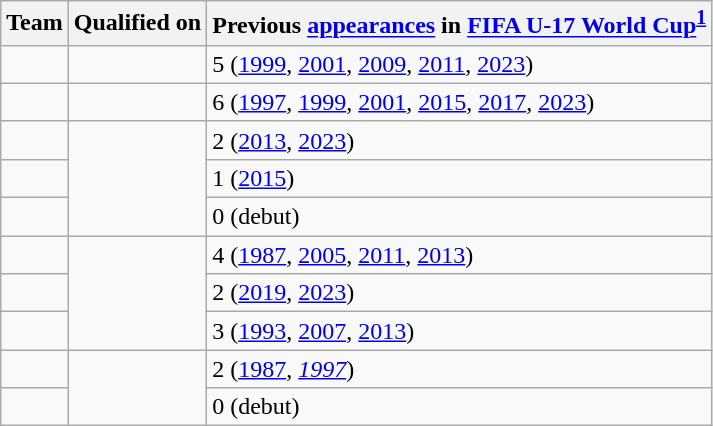<table class="wikitable sortable">
<tr>
<th>Team</th>
<th>Qualified on</th>
<th data-sort-type="number">Previous <a href='#'>appearances</a> in <a href='#'>FIFA U-17 World Cup</a><sup><strong><a href='#'>1</a></strong></sup></th>
</tr>
<tr>
<td></td>
<td></td>
<td>5 (<a href='#'>1999</a>, <a href='#'>2001</a>, <a href='#'>2009</a>, <a href='#'>2011</a>, <a href='#'>2023</a>)</td>
</tr>
<tr>
<td></td>
<td></td>
<td>6 (<a href='#'>1997</a>, <a href='#'>1999</a>, <a href='#'>2001</a>, <a href='#'>2015</a>, <a href='#'>2017</a>, <a href='#'>2023</a>)</td>
</tr>
<tr>
<td></td>
<td rowspan="3"></td>
<td>2 (<a href='#'>2013</a>, <a href='#'>2023</a>)</td>
</tr>
<tr>
<td></td>
<td>1 (<a href='#'>2015</a>)</td>
</tr>
<tr>
<td></td>
<td>0 (debut)</td>
</tr>
<tr>
<td></td>
<td rowspan="3"></td>
<td>4 (<a href='#'>1987</a>, <a href='#'>2005</a>, <a href='#'>2011</a>, <a href='#'>2013</a>)</td>
</tr>
<tr>
<td></td>
<td>2 (<a href='#'>2019</a>, <a href='#'>2023</a>)</td>
</tr>
<tr>
<td></td>
<td>3 (<a href='#'>1993</a>, <a href='#'>2007</a>, <a href='#'>2013</a>)</td>
</tr>
<tr>
<td></td>
<td rowspan="2"></td>
<td>2 (<a href='#'>1987</a>, <em><a href='#'>1997</a></em>)</td>
</tr>
<tr>
<td></td>
<td>0 (debut)</td>
</tr>
</table>
